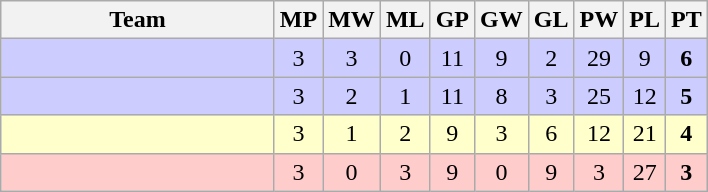<table class=wikitable style="text-align:center">
<tr>
<th width=175>Team</th>
<th width=20>MP</th>
<th width=20>MW</th>
<th width=20>ML</th>
<th width=20>GP</th>
<th width=20>GW</th>
<th width=20>GL</th>
<th width=20>PW</th>
<th width=20>PL</th>
<th width=20>PT</th>
</tr>
<tr style="background-color:#ccccff;">
<td style="text-align:left;"></td>
<td>3</td>
<td>3</td>
<td>0</td>
<td>11</td>
<td>9</td>
<td>2</td>
<td>29</td>
<td>9</td>
<td><strong>6</strong></td>
</tr>
<tr style="background-color:#ccccff;">
<td style="text-align:left;"></td>
<td>3</td>
<td>2</td>
<td>1</td>
<td>11</td>
<td>8</td>
<td>3</td>
<td>25</td>
<td>12</td>
<td><strong>5</strong></td>
</tr>
<tr style="background-color:#ffffcc;">
<td style="text-align:left;"></td>
<td>3</td>
<td>1</td>
<td>2</td>
<td>9</td>
<td>3</td>
<td>6</td>
<td>12</td>
<td>21</td>
<td><strong>4</strong></td>
</tr>
<tr style="background-color:#ffcccc;">
<td style="text-align:left;"></td>
<td>3</td>
<td>0</td>
<td>3</td>
<td>9</td>
<td>0</td>
<td>9</td>
<td>3</td>
<td>27</td>
<td><strong>3</strong></td>
</tr>
</table>
